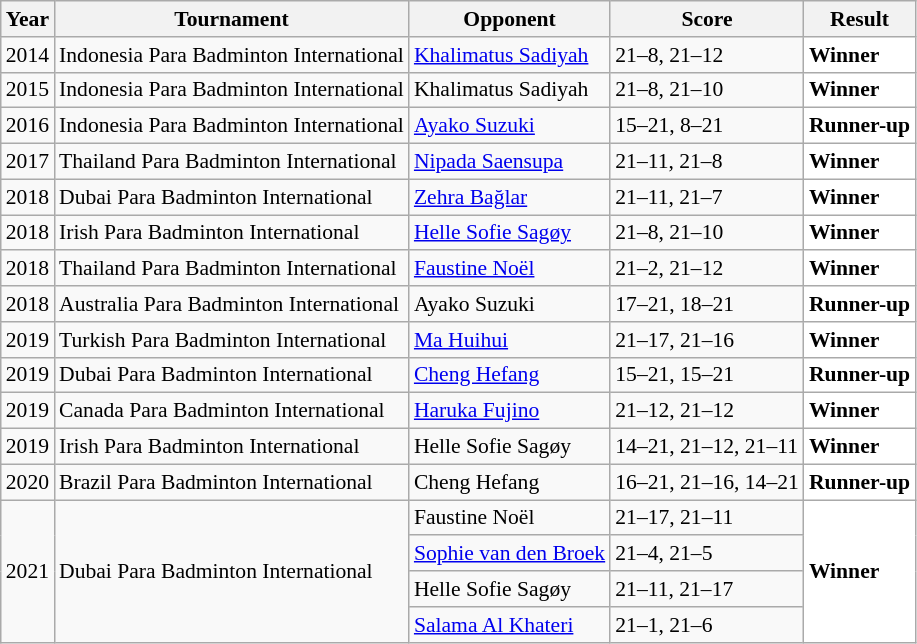<table class="sortable wikitable" style="font-size: 90%;">
<tr>
<th>Year</th>
<th>Tournament</th>
<th>Opponent</th>
<th>Score</th>
<th>Result</th>
</tr>
<tr>
<td align="center">2014</td>
<td align="left">Indonesia Para Badminton International</td>
<td align="left"> <a href='#'>Khalimatus Sadiyah</a></td>
<td align="left">21–8, 21–12</td>
<td style="text-align:left; background:white"> <strong>Winner</strong></td>
</tr>
<tr>
<td align="center">2015</td>
<td align="left">Indonesia Para Badminton International</td>
<td align="left"> Khalimatus Sadiyah</td>
<td align="left">21–8, 21–10</td>
<td style="text-align:left; background:white"> <strong>Winner</strong></td>
</tr>
<tr>
<td align="center">2016</td>
<td align="left">Indonesia Para Badminton International</td>
<td align="left"> <a href='#'>Ayako Suzuki</a></td>
<td align="left">15–21, 8–21</td>
<td style="text-align:left; background:white"> <strong>Runner-up</strong></td>
</tr>
<tr>
<td align="center">2017</td>
<td align="left">Thailand Para Badminton International</td>
<td align="left"> <a href='#'>Nipada Saensupa</a></td>
<td align="left">21–11, 21–8</td>
<td style="text-align:left; background:white"> <strong>Winner</strong></td>
</tr>
<tr>
<td align="center">2018</td>
<td align="left">Dubai Para Badminton International</td>
<td align="left"> <a href='#'>Zehra Bağlar</a></td>
<td align="left">21–11, 21–7</td>
<td style="text-align:left; background:white"> <strong>Winner</strong></td>
</tr>
<tr>
<td align="center">2018</td>
<td align="left">Irish Para Badminton International</td>
<td align="left"> <a href='#'>Helle Sofie Sagøy</a></td>
<td align="left">21–8, 21–10</td>
<td style="text-align:left; background:white"> <strong>Winner</strong></td>
</tr>
<tr>
<td align="center">2018</td>
<td align="left">Thailand Para Badminton International</td>
<td align="left"> <a href='#'>Faustine Noël</a></td>
<td align="left">21–2, 21–12</td>
<td style="text-align:left; background:white"> <strong>Winner</strong></td>
</tr>
<tr>
<td align="center">2018</td>
<td align="left">Australia Para Badminton International</td>
<td align="left"> Ayako Suzuki</td>
<td align="left">17–21, 18–21</td>
<td style="text-align:left; background:white"> <strong>Runner-up</strong></td>
</tr>
<tr>
<td align="center">2019</td>
<td align="left">Turkish Para Badminton International</td>
<td align="left"> <a href='#'>Ma Huihui</a></td>
<td align="left">21–17, 21–16</td>
<td style="text-align:left; background:white"> <strong>Winner</strong></td>
</tr>
<tr>
<td align="center">2019</td>
<td align="left">Dubai Para Badminton International</td>
<td align="left"> <a href='#'>Cheng Hefang</a></td>
<td align="left">15–21, 15–21</td>
<td style="text-align:left; background:white"> <strong>Runner-up</strong></td>
</tr>
<tr>
<td align="center">2019</td>
<td align="left">Canada Para Badminton International</td>
<td align="left"> <a href='#'>Haruka Fujino</a></td>
<td align="left">21–12, 21–12</td>
<td style="text-align:left; background:white"> <strong>Winner</strong></td>
</tr>
<tr>
<td align="center">2019</td>
<td align="left">Irish Para Badminton International</td>
<td align="left"> Helle Sofie Sagøy</td>
<td align="left">14–21, 21–12, 21–11</td>
<td style="text-align:left; background:white"> <strong>Winner</strong></td>
</tr>
<tr>
<td align="center">2020</td>
<td align="left">Brazil Para Badminton International</td>
<td align="left"> Cheng Hefang</td>
<td align="left">16–21, 21–16, 14–21</td>
<td style="text-align:left; background:white"> <strong>Runner-up</strong></td>
</tr>
<tr>
<td rowspan="4" align="center">2021</td>
<td rowspan="4" align="left">Dubai Para Badminton International</td>
<td align="left"> Faustine Noël</td>
<td align="left">21–17, 21–11</td>
<td rowspan="4" style="text-align:left; background:white"> <strong>Winner</strong></td>
</tr>
<tr>
<td align="left"> <a href='#'>Sophie van den Broek</a></td>
<td align="left">21–4, 21–5</td>
</tr>
<tr>
<td align="left"> Helle Sofie Sagøy</td>
<td align="left">21–11, 21–17</td>
</tr>
<tr>
<td align="left"> <a href='#'>Salama Al Khateri</a></td>
<td align="left">21–1, 21–6</td>
</tr>
</table>
